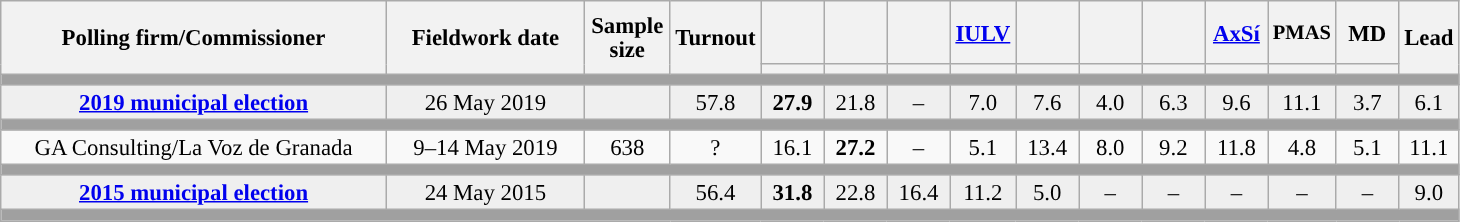<table class="wikitable collapsible collapsed" style="text-align:center; font-size:95%; line-height:16px;">
<tr style="height:42px;">
<th style="width:250px;" rowspan="2">Polling firm/Commissioner</th>
<th style="width:125px;" rowspan="2">Fieldwork date</th>
<th style="width:50px;" rowspan="2">Sample size</th>
<th style="width:45px;" rowspan="2">Turnout</th>
<th style="width:35px;"></th>
<th style="width:35px;"></th>
<th style="width:35px;"></th>
<th style="width:35px;"><a href='#'>IULV</a></th>
<th style="width:35px;"></th>
<th style="width:35px;"></th>
<th style="width:35px;"></th>
<th style="width:35px;"><a href='#'>AxSí</a></th>
<th style="width:35px; font-size:90%;">PMAS</th>
<th style="width:35px;">MD</th>
<th style="width:30px;" rowspan="2">Lead</th>
</tr>
<tr>
<th style="color:inherit;background:"></th>
<th style="color:inherit;background:"></th>
<th style="color:inherit;background:"></th>
<th style="color:inherit;background:"></th>
<th style="color:inherit;background:"></th>
<th style="color:inherit;background:"></th>
<th style="color:inherit;background:"></th>
<th style="color:inherit;background:"></th>
<th style="color:inherit;background:"></th>
<th style="color:inherit;background:"></th>
</tr>
<tr>
<td colspan="15" style="background:#A0A0A0"></td>
</tr>
<tr style="background:#EFEFEF;">
<td><strong><a href='#'>2019 municipal election</a></strong></td>
<td>26 May 2019</td>
<td></td>
<td>57.8</td>
<td><strong>27.9</strong><br></td>
<td>21.8<br></td>
<td>–</td>
<td>7.0<br></td>
<td>7.6<br></td>
<td>4.0<br></td>
<td>6.3<br></td>
<td>9.6<br></td>
<td>11.1<br></td>
<td>3.7<br></td>
<td style="background:">6.1</td>
</tr>
<tr>
<td colspan="15" style="background:#A0A0A0"></td>
</tr>
<tr>
<td>GA Consulting/La Voz de Granada</td>
<td>9–14 May 2019</td>
<td>638</td>
<td>?</td>
<td>16.1<br></td>
<td><strong>27.2</strong><br></td>
<td>–</td>
<td>5.1<br></td>
<td>13.4<br></td>
<td>8.0<br></td>
<td>9.2<br></td>
<td>11.8<br></td>
<td>4.8<br></td>
<td>5.1<br></td>
<td style="background:">11.1</td>
</tr>
<tr>
<td colspan="15" style="background:#A0A0A0"></td>
</tr>
<tr style="background:#EFEFEF;">
<td><strong><a href='#'>2015 municipal election</a></strong></td>
<td>24 May 2015</td>
<td></td>
<td>56.4</td>
<td><strong>31.8</strong><br></td>
<td>22.8<br></td>
<td>16.4<br></td>
<td>11.2<br></td>
<td>5.0<br></td>
<td>–</td>
<td>–</td>
<td>–</td>
<td>–</td>
<td>–</td>
<td style="background:">9.0</td>
</tr>
<tr>
<td colspan="15" style="background:#A0A0A0"></td>
</tr>
</table>
